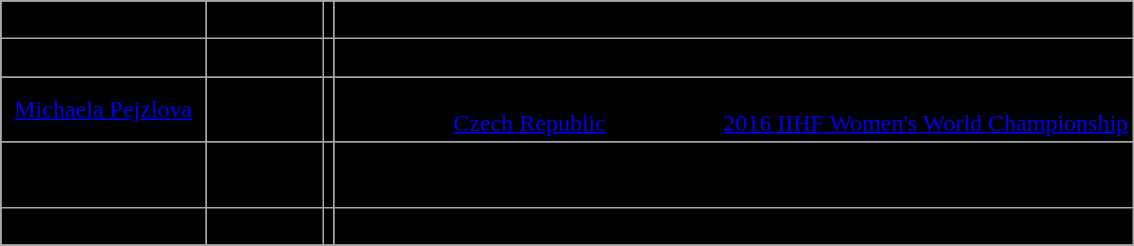<table class="wikitable">
<tr align="center" bgcolor=" ">
<td>Jenna Brenneman</td>
<td>Goaltender</td>
<td></td>
<td>Played for Breck School</td>
</tr>
<tr align="center" bgcolor=" ">
<td>Katherine Beaumier</td>
<td>Forward</td>
<td></td>
<td>Played for Anaheim Lady Ducks</td>
</tr>
<tr align="center" bgcolor=" ">
<td><a href='#'>Michaela Pejzlova</a></td>
<td>Forward</td>
<td></td>
<td>Played for Stanstead College <br> Member of <a href='#'>Czech Republic</a> team at the <a href='#'>2016 IIHF Women's World Championship</a></td>
</tr>
<tr align="center" bgcolor=" ">
<td>Ella Shelton</td>
<td>Defense</td>
<td></td>
<td>Played for London Jr. Devilettes <br> Member of 2016 U18 Team Ontario</td>
</tr>
<tr align="center" bgcolor=" ">
<td>Taylor Turnquist</td>
<td>Defense</td>
<td></td>
<td>Played for Spring Lake Park High School</td>
</tr>
</table>
